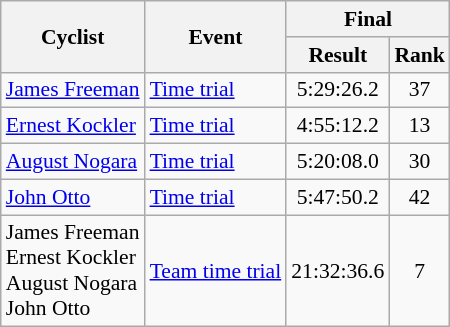<table class=wikitable style="font-size:90%">
<tr>
<th rowspan=2>Cyclist</th>
<th rowspan=2>Event</th>
<th colspan=2>Final</th>
</tr>
<tr>
<th>Result</th>
<th>Rank</th>
</tr>
<tr>
<td><a href='#'>James Freeman</a></td>
<td><a href='#'>Time trial</a></td>
<td align=center>5:29:26.2</td>
<td align=center>37</td>
</tr>
<tr>
<td><a href='#'>Ernest Kockler</a></td>
<td><a href='#'>Time trial</a></td>
<td align=center>4:55:12.2</td>
<td align=center>13</td>
</tr>
<tr>
<td><a href='#'>August Nogara</a></td>
<td><a href='#'>Time trial</a></td>
<td align=center>5:20:08.0</td>
<td align=center>30</td>
</tr>
<tr>
<td><a href='#'>John Otto</a></td>
<td><a href='#'>Time trial</a></td>
<td align=center>5:47:50.2</td>
<td align=center>42</td>
</tr>
<tr>
<td>James Freeman<br>Ernest Kockler<br>August Nogara<br>John Otto</td>
<td><a href='#'>Team time trial</a></td>
<td align=center>21:32:36.6</td>
<td align=center>7</td>
</tr>
</table>
